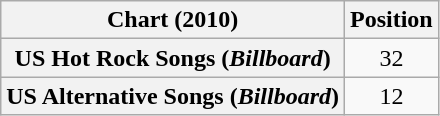<table class="wikitable sortable plainrowheaders" style="text-align:center">
<tr>
<th scope="col">Chart (2010)</th>
<th scope="col">Position</th>
</tr>
<tr>
<th scope="row">US Hot Rock Songs (<em>Billboard</em>)</th>
<td>32</td>
</tr>
<tr>
<th scope="row">US Alternative Songs (<em>Billboard</em>)</th>
<td>12</td>
</tr>
</table>
